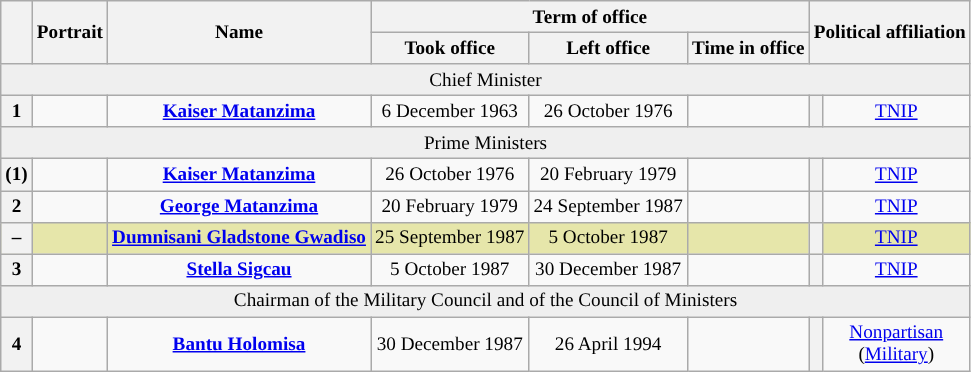<table class="wikitable" style="font-size:80%;text-align:center">
<tr>
<th rowspan=2></th>
<th rowspan=2>Portrait</th>
<th rowspan=2>Name<br></th>
<th colspan=3>Term of office</th>
<th rowspan=2 colspan=2>Political affiliation</th>
</tr>
<tr>
<th>Took office</th>
<th>Left office</th>
<th>Time in office</th>
</tr>
<tr style="background:#efefef;">
<td colspan=8>Chief Minister</td>
</tr>
<tr>
<th>1</th>
<td></td>
<td><strong><a href='#'>Kaiser Matanzima</a></strong><br></td>
<td>6 December 1963</td>
<td>26 October 1976</td>
<td></td>
<th style="background:"></th>
<td><a href='#'>TNIP</a></td>
</tr>
<tr style="background:#efefef;">
<td colspan=8>Prime Ministers</td>
</tr>
<tr>
<th>(1)</th>
<td></td>
<td><strong><a href='#'>Kaiser Matanzima</a></strong><br></td>
<td>26 October 1976</td>
<td>20 February 1979<br></td>
<td></td>
<th style="background:"></th>
<td><a href='#'>TNIP</a></td>
</tr>
<tr>
<th>2</th>
<td></td>
<td><strong><a href='#'>George Matanzima</a></strong><br></td>
<td>20 February 1979</td>
<td>24 September 1987<br></td>
<td></td>
<th style="background:"></th>
<td><a href='#'>TNIP</a></td>
</tr>
<tr style="background:#e6e6aa;">
<th>–</th>
<td></td>
<td><strong><a href='#'>Dumnisani Gladstone Gwadiso</a></strong><br></td>
<td>25 September 1987</td>
<td>5 October 1987</td>
<td></td>
<th style="background:"></th>
<td><a href='#'>TNIP</a></td>
</tr>
<tr>
<th>3</th>
<td></td>
<td><strong><a href='#'>Stella Sigcau</a></strong><br></td>
<td>5 October 1987</td>
<td>30 December 1987<br></td>
<td></td>
<th style="background:"></th>
<td><a href='#'>TNIP</a></td>
</tr>
<tr style="background:#efefef;">
<td colspan=8>Chairman of the Military Council and of the Council of Ministers</td>
</tr>
<tr>
<th>4</th>
<td></td>
<td><strong><a href='#'>Bantu Holomisa</a></strong><br></td>
<td>30 December 1987</td>
<td>26 April 1994</td>
<td></td>
<th style="background:"></th>
<td><a href='#'>Nonpartisan</a><br>(<a href='#'>Military</a>)</td>
</tr>
</table>
